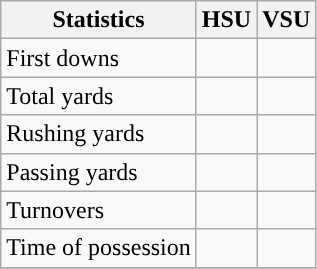<table class="wikitable">
<tr>
<th>Statistics</th>
<th>HSU</th>
<th>VSU</th>
</tr>
<tr>
<td>First downs</td>
<td></td>
<td></td>
</tr>
<tr>
<td>Total yards</td>
<td></td>
<td></td>
</tr>
<tr>
<td>Rushing yards</td>
<td></td>
<td></td>
</tr>
<tr>
<td>Passing yards</td>
<td></td>
<td></td>
</tr>
<tr>
<td>Turnovers</td>
<td></td>
<td></td>
</tr>
<tr>
<td>Time of possession</td>
<td></td>
<td></td>
</tr>
<tr>
</tr>
</table>
